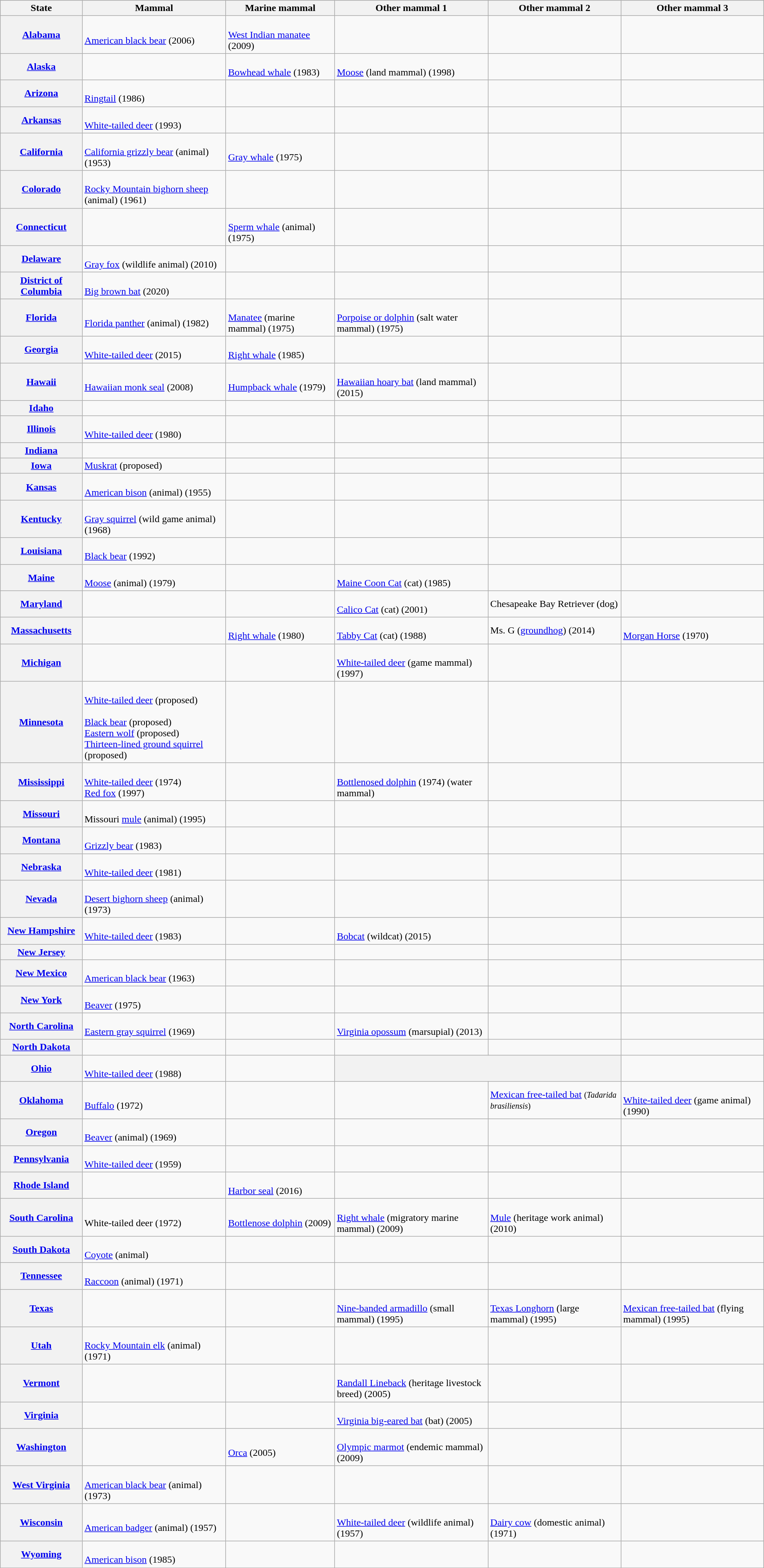<table class="wikitable">
<tr style="background:#ccc;">
<th>State</th>
<th>Mammal</th>
<th>Marine mammal</th>
<th>Other mammal 1</th>
<th>Other mammal 2</th>
<th>Other mammal 3</th>
</tr>
<tr>
<th><a href='#'>Alabama</a></th>
<td><br><a href='#'>American black bear</a> (2006)</td>
<td><br><a href='#'>West Indian manatee</a> (2009)</td>
<td></td>
<td></td>
<td></td>
</tr>
<tr>
<th><a href='#'>Alaska</a></th>
<td></td>
<td><br><a href='#'>Bowhead whale</a> (1983)</td>
<td><br><a href='#'>Moose</a> (land mammal) (1998)</td>
<td></td>
<td></td>
</tr>
<tr>
<th><a href='#'>Arizona</a></th>
<td><br><a href='#'>Ringtail</a> (1986)</td>
<td></td>
<td></td>
<td></td>
<td></td>
</tr>
<tr>
<th><a href='#'>Arkansas</a></th>
<td><br><a href='#'>White-tailed deer</a> (1993)</td>
<td></td>
<td></td>
<td></td>
<td></td>
</tr>
<tr>
<th><a href='#'>California</a></th>
<td><br><a href='#'>California grizzly bear</a> (animal) (1953)</td>
<td><br><a href='#'>Gray whale</a> (1975)</td>
<td></td>
<td></td>
<td></td>
</tr>
<tr>
<th><a href='#'>Colorado</a></th>
<td><br><a href='#'>Rocky Mountain bighorn sheep</a> (animal) (1961)</td>
<td></td>
<td></td>
<td></td>
<td></td>
</tr>
<tr>
<th><a href='#'>Connecticut</a></th>
<td></td>
<td><br><a href='#'>Sperm whale</a> (animal) (1975)</td>
<td></td>
<td></td>
<td></td>
</tr>
<tr>
<th><a href='#'>Delaware</a></th>
<td><br><a href='#'>Gray fox</a> (wildlife animal) (2010)</td>
<td></td>
<td></td>
<td></td>
<td></td>
</tr>
<tr>
<th><a href='#'>District of Columbia</a></th>
<td><br><a href='#'>Big brown bat</a> (2020)</td>
<td></td>
<td></td>
<td></td>
<td></td>
</tr>
<tr>
<th><a href='#'>Florida</a></th>
<td><br><a href='#'>Florida panther</a> (animal) (1982)</td>
<td><br><a href='#'>Manatee</a> (marine mammal) (1975)</td>
<td><br><a href='#'>Porpoise or dolphin</a> (salt water mammal) (1975)</td>
<td></td>
<td></td>
</tr>
<tr>
<th><a href='#'>Georgia</a></th>
<td><br><a href='#'>White-tailed deer</a> (2015)</td>
<td><br><a href='#'>Right whale</a> (1985)</td>
<td></td>
<td></td>
<td></td>
</tr>
<tr>
<th><a href='#'>Hawaii</a></th>
<td><br><a href='#'>Hawaiian monk seal</a> (2008)</td>
<td><br><a href='#'>Humpback whale</a> (1979)</td>
<td><br><a href='#'>Hawaiian hoary bat</a> (land mammal) (2015)</td>
<td></td>
<td></td>
</tr>
<tr>
<th><a href='#'>Idaho</a></th>
<td></td>
<td></td>
<td></td>
<td></td>
<td></td>
</tr>
<tr>
<th><a href='#'>Illinois</a></th>
<td><br><a href='#'>White-tailed deer</a> (1980)</td>
<td></td>
<td></td>
<td></td>
<td></td>
</tr>
<tr>
<th><a href='#'>Indiana</a></th>
<td></td>
<td></td>
<td></td>
<td></td>
<td></td>
</tr>
<tr>
<th><a href='#'>Iowa</a></th>
<td><a href='#'>Muskrat</a> (proposed)</td>
<td></td>
<td></td>
<td></td>
<td></td>
</tr>
<tr>
<th><a href='#'>Kansas</a></th>
<td><br><a href='#'>American bison</a> (animal) (1955)</td>
<td></td>
<td></td>
<td></td>
<td></td>
</tr>
<tr>
<th><a href='#'>Kentucky</a></th>
<td><br><a href='#'>Gray squirrel</a> (wild game animal) (1968)</td>
<td></td>
<td></td>
<td></td>
<td></td>
</tr>
<tr>
<th><a href='#'>Louisiana</a></th>
<td><br><a href='#'>Black bear</a> (1992)</td>
<td></td>
<td></td>
<td></td>
<td></td>
</tr>
<tr>
<th><a href='#'>Maine</a></th>
<td><br><a href='#'>Moose</a> (animal) (1979)</td>
<td></td>
<td><br><a href='#'>Maine Coon Cat</a> (cat) (1985)</td>
<td></td>
<td></td>
</tr>
<tr>
<th><a href='#'>Maryland</a></th>
<td></td>
<td></td>
<td><br><a href='#'>Calico Cat</a> (cat) (2001)</td>
<td>Chesapeake Bay Retriever (dog)</td>
<td></td>
</tr>
<tr>
<th><a href='#'>Massachusetts</a></th>
<td></td>
<td><br><a href='#'>Right whale</a> (1980)</td>
<td><br><a href='#'>Tabby Cat</a> (cat) (1988)</td>
<td>Ms. G (<a href='#'>groundhog</a>) (2014)</td>
<td><br><a href='#'>Morgan Horse</a> (1970)</td>
</tr>
<tr>
<th><a href='#'>Michigan</a></th>
<td></td>
<td></td>
<td><br><a href='#'>White-tailed deer</a> (game mammal) (1997)</td>
<td></td>
<td></td>
</tr>
<tr>
<th><a href='#'>Minnesota</a></th>
<td><br><a href='#'>White-tailed deer</a> (proposed)<br><br><a href='#'>Black bear</a> (proposed)<br><a href='#'>Eastern wolf</a> (proposed)<br><a href='#'>Thirteen-lined ground squirrel</a> (proposed)</td>
<td></td>
<td></td>
<td></td>
<td></td>
</tr>
<tr>
<th><a href='#'>Mississippi</a></th>
<td><br><a href='#'>White-tailed deer</a> (1974) <br><a href='#'>Red fox</a> (1997)</td>
<td></td>
<td><br><a href='#'>Bottlenosed dolphin</a> (1974) (water mammal)</td>
<td></td>
<td></td>
</tr>
<tr>
<th><a href='#'>Missouri</a></th>
<td><br>Missouri <a href='#'>mule</a> (animal) (1995)</td>
<td></td>
<td></td>
<td></td>
<td></td>
</tr>
<tr>
<th><a href='#'>Montana</a></th>
<td><br><a href='#'>Grizzly bear</a> (1983)</td>
<td></td>
<td></td>
<td></td>
<td></td>
</tr>
<tr>
<th><a href='#'>Nebraska</a></th>
<td><br><a href='#'>White-tailed deer</a> (1981)</td>
<td></td>
<td></td>
<td></td>
<td></td>
</tr>
<tr>
<th><a href='#'>Nevada</a></th>
<td><br><a href='#'>Desert bighorn sheep</a> (animal) (1973)</td>
<td></td>
<td></td>
<td></td>
<td></td>
</tr>
<tr>
<th><a href='#'>New Hampshire</a></th>
<td><br><a href='#'>White-tailed deer</a> (1983)</td>
<td></td>
<td><br><a href='#'>Bobcat</a> (wildcat) (2015)</td>
<td></td>
<td></td>
</tr>
<tr>
<th><a href='#'>New Jersey</a></th>
<td></td>
<td></td>
<td></td>
<td></td>
<td></td>
</tr>
<tr>
<th><a href='#'>New Mexico</a></th>
<td><br><a href='#'>American black bear</a> (1963)</td>
<td></td>
<td></td>
<td></td>
<td></td>
</tr>
<tr>
<th><a href='#'>New York</a></th>
<td><br><a href='#'>Beaver</a> (1975)</td>
<td></td>
<td></td>
<td></td>
<td></td>
</tr>
<tr>
<th><a href='#'>North Carolina</a></th>
<td><br><a href='#'>Eastern gray squirrel</a> (1969)</td>
<td></td>
<td><br><a href='#'>Virginia opossum</a> (marsupial) (2013)</td>
<td></td>
<td></td>
</tr>
<tr>
<th><a href='#'>North Dakota</a></th>
<td></td>
<td></td>
<td></td>
<td></td>
<td></td>
</tr>
<tr>
<th><a href='#'>Ohio</a></th>
<td><br><a href='#'>White-tailed deer</a> (1988)</td>
<td></td>
<th colspan="2"></th>
<td></td>
</tr>
<tr>
<th><a href='#'>Oklahoma</a></th>
<td><br><a href='#'>Buffalo</a> (1972)</td>
<td></td>
<td></td>
<td><a href='#'>Mexican free-tailed bat</a> <small>(<em>Tadarida brasiliensis</em>)</small></td>
<td><br><a href='#'>White-tailed deer</a> (game animal) (1990)</td>
</tr>
<tr>
<th><a href='#'>Oregon</a></th>
<td><br><a href='#'>Beaver</a> (animal) (1969)</td>
<td></td>
<td></td>
<td></td>
<td></td>
</tr>
<tr>
<th><a href='#'>Pennsylvania</a></th>
<td><br><a href='#'>White-tailed deer</a> (1959)</td>
<td></td>
<td></td>
<td></td>
<td></td>
</tr>
<tr>
<th><a href='#'>Rhode Island</a></th>
<td></td>
<td><br><a href='#'>Harbor seal</a> (2016)</td>
<td></td>
<td></td>
<td></td>
</tr>
<tr>
<th><a href='#'>South Carolina</a></th>
<td><br>White-tailed deer (1972)</td>
<td><br><a href='#'>Bottlenose dolphin</a> (2009)</td>
<td><br><a href='#'>Right whale</a> (migratory marine mammal) (2009)</td>
<td><br><a href='#'>Mule</a> (heritage work animal) (2010)</td>
<td></td>
</tr>
<tr>
<th><a href='#'>South Dakota</a></th>
<td><br><a href='#'>Coyote</a> (animal)</td>
<td></td>
<td></td>
<td></td>
<td></td>
</tr>
<tr>
<th><a href='#'>Tennessee</a></th>
<td><br><a href='#'>Raccoon</a> (animal) (1971)</td>
<td></td>
<td></td>
<td></td>
<td></td>
</tr>
<tr>
<th><a href='#'>Texas</a></th>
<td></td>
<td></td>
<td><br><a href='#'>Nine-banded armadillo</a> (small mammal) (1995)</td>
<td><br><a href='#'>Texas Longhorn</a> (large mammal) (1995)</td>
<td><br><a href='#'>Mexican free-tailed bat</a> (flying mammal) (1995)</td>
</tr>
<tr>
<th><a href='#'>Utah</a></th>
<td><br><a href='#'>Rocky Mountain elk</a> (animal) (1971)</td>
<td></td>
<td></td>
<td></td>
<td></td>
</tr>
<tr>
<th><a href='#'>Vermont</a></th>
<td></td>
<td></td>
<td><br><a href='#'>Randall Lineback</a> (heritage livestock breed) (2005)</td>
<td></td>
<td></td>
</tr>
<tr>
<th><a href='#'>Virginia</a></th>
<td></td>
<td></td>
<td><br><a href='#'>Virginia big-eared bat</a> (bat) (2005)</td>
<td></td>
<td></td>
</tr>
<tr>
<th><a href='#'>Washington</a></th>
<td></td>
<td><br><a href='#'>Orca</a> (2005)</td>
<td><br><a href='#'>Olympic marmot</a> (endemic mammal) (2009)</td>
<td></td>
<td></td>
</tr>
<tr>
<th><a href='#'>West Virginia</a></th>
<td><br><a href='#'>American black bear</a> (animal) (1973)</td>
<td></td>
<td></td>
<td></td>
<td></td>
</tr>
<tr>
<th><a href='#'>Wisconsin</a></th>
<td><br><a href='#'>American badger</a> (animal) (1957)</td>
<td></td>
<td><br><a href='#'>White-tailed deer</a> (wildlife animal) (1957)</td>
<td><br><a href='#'>Dairy cow</a> (domestic animal) (1971)</td>
<td></td>
</tr>
<tr>
<th><a href='#'>Wyoming</a></th>
<td><br><a href='#'>American bison</a> (1985)</td>
<td></td>
<td></td>
<td></td>
<td></td>
</tr>
</table>
